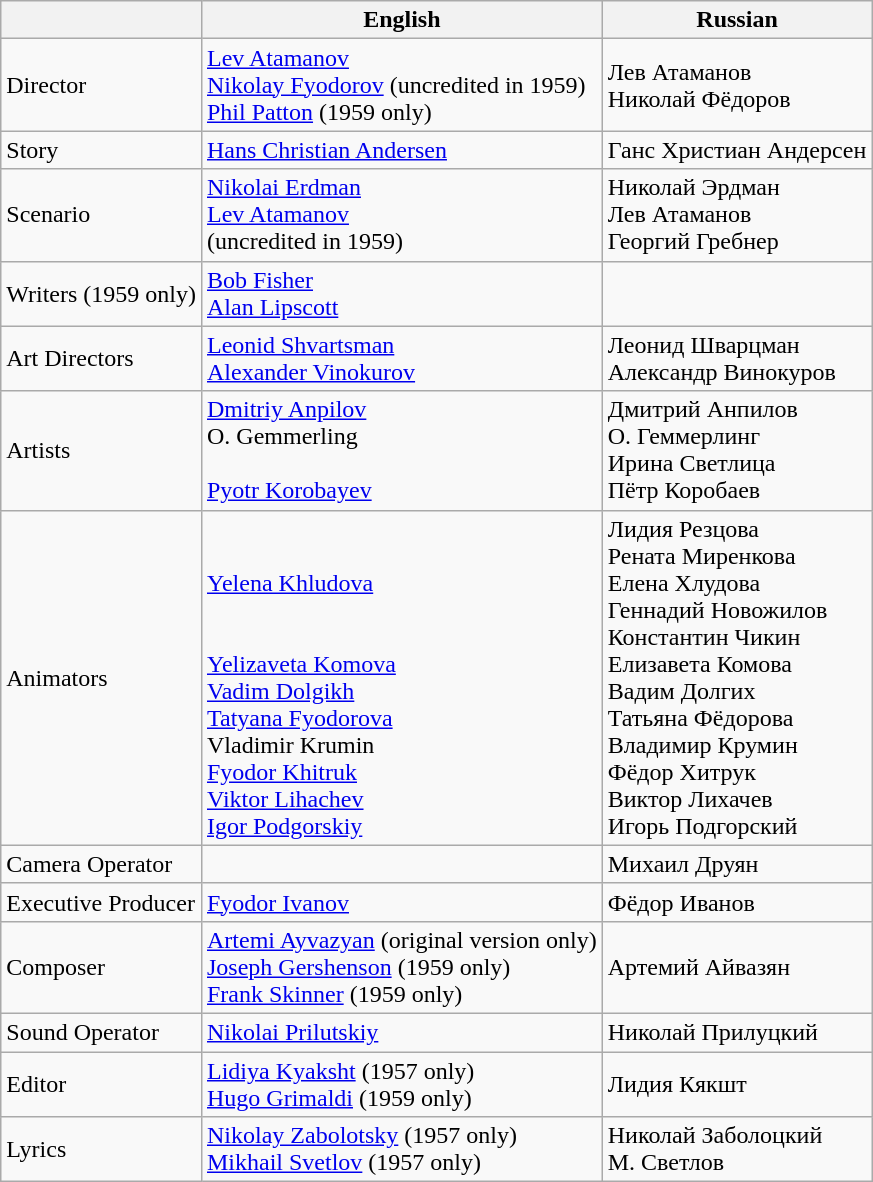<table class="wikitable">
<tr>
<th></th>
<th>English</th>
<th>Russian</th>
</tr>
<tr>
<td>Director</td>
<td><a href='#'>Lev Atamanov</a><br><a href='#'>Nikolay Fyodorov</a> (uncredited in 1959)<br><a href='#'>Phil Patton</a> (1959 only)</td>
<td>Лев Атаманов<br>Николай Фёдоров</td>
</tr>
<tr>
<td>Story</td>
<td><a href='#'>Hans Christian Andersen</a></td>
<td>Ганс Христиан Андерсен</td>
</tr>
<tr>
<td>Scenario</td>
<td><a href='#'>Nikolai Erdman</a><br><a href='#'>Lev Atamanov</a><br> (uncredited in 1959)</td>
<td>Николай Эрдман<br>Лев Атаманов<br>Георгий Гребнер</td>
</tr>
<tr>
<td>Writers (1959 only)</td>
<td><a href='#'>Bob Fisher</a><br><a href='#'>Alan Lipscott</a></td>
<td></td>
</tr>
<tr>
<td>Art Directors</td>
<td><a href='#'>Leonid Shvartsman</a><br><a href='#'>Alexander Vinokurov</a></td>
<td>Леонид Шварцман<br>Александр Винокуров</td>
</tr>
<tr>
<td>Artists</td>
<td><a href='#'>Dmitriy Anpilov</a><br>O. Gemmerling<br><br><a href='#'>Pyotr Korobayev</a></td>
<td>Дмитрий Анпилов<br>О. Геммерлинг<br>Ирина Светлица<br>Пётр Коробаев</td>
</tr>
<tr>
<td>Animators</td>
<td><br><br><a href='#'>Yelena Khludova</a><br><br><br><a href='#'>Yelizaveta Komova</a><br><a href='#'>Vadim Dolgikh</a><br><a href='#'>Tatyana Fyodorova</a><br>Vladimir Krumin<br><a href='#'>Fyodor Khitruk</a><br><a href='#'>Viktor Lihachev</a><br><a href='#'>Igor Podgorskiy</a></td>
<td>Лидия Резцова<br>Рената Миренкова<br>Елена Хлудова<br>Геннадий Новожилов<br>Константин Чикин<br>Елизавета Комова<br>Вадим Долгих<br>Татьяна Фёдорова<br>Владимир Крумин<br>Фёдор Хитрук<br>Виктор Лихачев<br>Игорь Подгорский</td>
</tr>
<tr>
<td>Camera Operator</td>
<td></td>
<td>Михаил Друян</td>
</tr>
<tr>
<td>Executive Producer</td>
<td><a href='#'>Fyodor Ivanov</a></td>
<td>Фёдор Иванов</td>
</tr>
<tr>
<td>Composer</td>
<td><a href='#'>Artemi Ayvazyan</a> (original version only)<br><a href='#'>Joseph Gershenson</a> (1959 only)<br><a href='#'>Frank Skinner</a> (1959 only)</td>
<td>Артемий Айвазян</td>
</tr>
<tr>
<td>Sound Operator</td>
<td><a href='#'>Nikolai Prilutskiy</a></td>
<td>Николай Прилуцкий</td>
</tr>
<tr>
<td>Editor</td>
<td><a href='#'>Lidiya Kyaksht</a> (1957 only)<br><a href='#'>Hugo Grimaldi</a> (1959 only)</td>
<td>Лидия Кякшт</td>
</tr>
<tr>
<td>Lyrics</td>
<td><a href='#'>Nikolay Zabolotsky</a> (1957 only)<br><a href='#'>Mikhail Svetlov</a> (1957 only)</td>
<td>Николай Заболоцкий<br> М. Светлов</td>
</tr>
</table>
